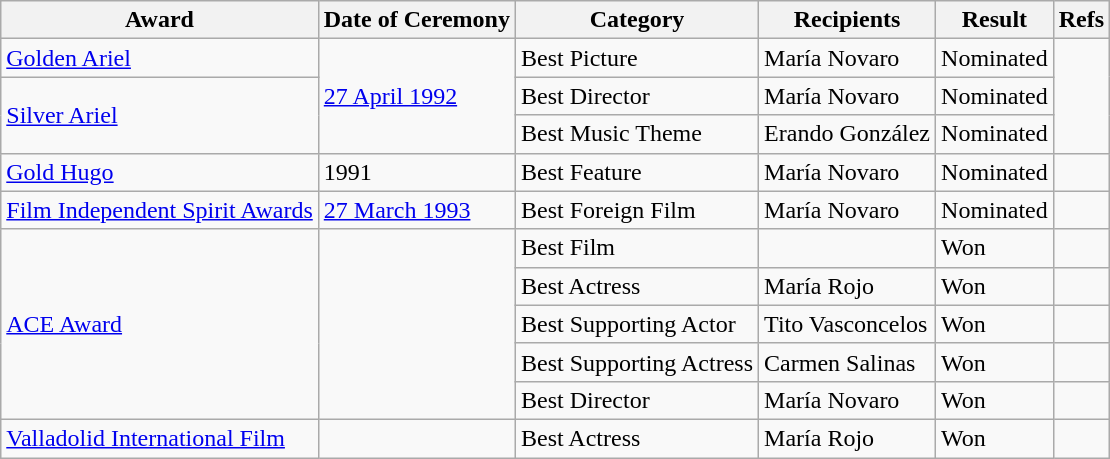<table class="wikitable sortable">
<tr>
<th>Award</th>
<th>Date of Ceremony</th>
<th>Category</th>
<th>Recipients</th>
<th>Result</th>
<th>Refs</th>
</tr>
<tr>
<td><a href='#'>Golden Ariel</a></td>
<td rowspan="3"><a href='#'>27 April 1992</a></td>
<td>Best Picture</td>
<td María Novaro>María Novaro</td>
<td>Nominated</td>
<td rowspan="3"></td>
</tr>
<tr>
<td rowspan="2"><a href='#'>Silver Ariel</a></td>
<td>Best Director</td>
<td María Novaro>María Novaro</td>
<td>Nominated</td>
</tr>
<tr>
<td>Best Music Theme</td>
<td Erando González>Erando González</td>
<td>Nominated</td>
</tr>
<tr>
<td><a href='#'>Gold Hugo</a></td>
<td>1991</td>
<td>Best Feature</td>
<td María Novaro>María Novaro</td>
<td>Nominated</td>
<td></td>
</tr>
<tr>
<td><a href='#'>Film Independent Spirit Awards</a></td>
<td><a href='#'>27 March 1993</a></td>
<td>Best Foreign Film</td>
<td María Novaro>María Novaro</td>
<td>Nominated</td>
<td></td>
</tr>
<tr>
<td rowspan="5"><a href='#'>ACE Award</a></td>
<td rowspan="5"></td>
<td>Best Film</td>
<td></td>
<td>Won</td>
<td></td>
</tr>
<tr>
<td>Best Actress</td>
<td María Rojo>María Rojo</td>
<td>Won</td>
<td></td>
</tr>
<tr>
<td>Best Supporting Actor</td>
<td Tito Vasconcelos>Tito Vasconcelos</td>
<td>Won</td>
<td></td>
</tr>
<tr>
<td>Best Supporting Actress</td>
<td>Carmen Salinas</td>
<td>Won</td>
<td></td>
</tr>
<tr>
<td>Best Director</td>
<td María Novaro>María Novaro</td>
<td>Won</td>
<td></td>
</tr>
<tr>
<td><a href='#'>Valladolid International Film</a></td>
<td></td>
<td>Best Actress</td>
<td María Rojo>María Rojo</td>
<td>Won</td>
<td></td>
</tr>
</table>
